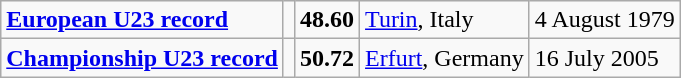<table class="wikitable">
<tr>
<td><strong><a href='#'>European U23 record</a></strong></td>
<td></td>
<td><strong>48.60</strong></td>
<td><a href='#'>Turin</a>, Italy</td>
<td>4 August 1979</td>
</tr>
<tr>
<td><strong><a href='#'>Championship U23 record</a></strong></td>
<td></td>
<td><strong>50.72</strong></td>
<td><a href='#'>Erfurt</a>, Germany</td>
<td>16 July 2005</td>
</tr>
</table>
